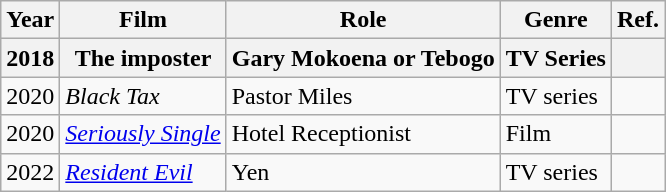<table class="wikitable">
<tr>
<th>Year</th>
<th>Film</th>
<th>Role</th>
<th>Genre</th>
<th>Ref.</th>
</tr>
<tr>
<th>2018</th>
<th>The imposter</th>
<th>Gary Mokoena or Tebogo</th>
<th>TV Series</th>
<th></th>
</tr>
<tr>
<td>2020</td>
<td><em>Black Tax</em></td>
<td>Pastor Miles</td>
<td>TV series</td>
<td></td>
</tr>
<tr>
<td>2020</td>
<td><em><a href='#'>Seriously Single</a></em></td>
<td>Hotel Receptionist</td>
<td>Film</td>
<td></td>
</tr>
<tr>
<td>2022</td>
<td><em><a href='#'>Resident Evil</a></em></td>
<td>Yen</td>
<td>TV series</td>
<td></td>
</tr>
</table>
